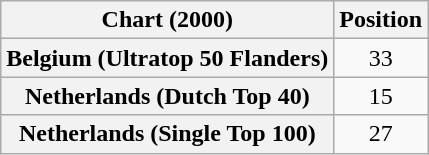<table class="wikitable sortable plainrowheaders" style="text-align:center">
<tr>
<th>Chart (2000)</th>
<th>Position</th>
</tr>
<tr>
<th scope="row">Belgium (Ultratop 50 Flanders)</th>
<td>33</td>
</tr>
<tr>
<th scope="row">Netherlands (Dutch Top 40)</th>
<td>15</td>
</tr>
<tr>
<th scope="row">Netherlands (Single Top 100)</th>
<td>27</td>
</tr>
</table>
